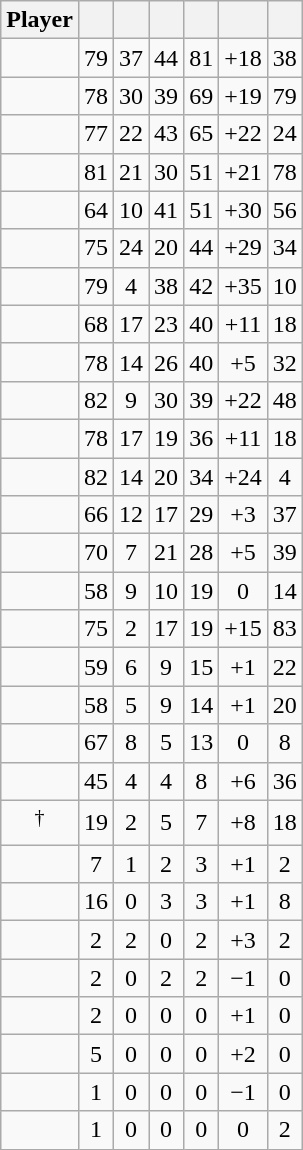<table class="wikitable sortable" style="text-align:center;">
<tr>
<th>Player</th>
<th></th>
<th></th>
<th></th>
<th></th>
<th data-sort-type="number"></th>
<th></th>
</tr>
<tr>
<td></td>
<td>79</td>
<td>37</td>
<td>44</td>
<td>81</td>
<td>+18</td>
<td>38</td>
</tr>
<tr>
<td></td>
<td>78</td>
<td>30</td>
<td>39</td>
<td>69</td>
<td>+19</td>
<td>79</td>
</tr>
<tr>
<td></td>
<td>77</td>
<td>22</td>
<td>43</td>
<td>65</td>
<td>+22</td>
<td>24</td>
</tr>
<tr>
<td></td>
<td>81</td>
<td>21</td>
<td>30</td>
<td>51</td>
<td>+21</td>
<td>78</td>
</tr>
<tr>
<td></td>
<td>64</td>
<td>10</td>
<td>41</td>
<td>51</td>
<td>+30</td>
<td>56</td>
</tr>
<tr>
<td></td>
<td>75</td>
<td>24</td>
<td>20</td>
<td>44</td>
<td>+29</td>
<td>34</td>
</tr>
<tr>
<td></td>
<td>79</td>
<td>4</td>
<td>38</td>
<td>42</td>
<td>+35</td>
<td>10</td>
</tr>
<tr>
<td></td>
<td>68</td>
<td>17</td>
<td>23</td>
<td>40</td>
<td>+11</td>
<td>18</td>
</tr>
<tr>
<td></td>
<td>78</td>
<td>14</td>
<td>26</td>
<td>40</td>
<td>+5</td>
<td>32</td>
</tr>
<tr>
<td></td>
<td>82</td>
<td>9</td>
<td>30</td>
<td>39</td>
<td>+22</td>
<td>48</td>
</tr>
<tr>
<td></td>
<td>78</td>
<td>17</td>
<td>19</td>
<td>36</td>
<td>+11</td>
<td>18</td>
</tr>
<tr>
<td></td>
<td>82</td>
<td>14</td>
<td>20</td>
<td>34</td>
<td>+24</td>
<td>4</td>
</tr>
<tr>
<td></td>
<td>66</td>
<td>12</td>
<td>17</td>
<td>29</td>
<td>+3</td>
<td>37</td>
</tr>
<tr>
<td></td>
<td>70</td>
<td>7</td>
<td>21</td>
<td>28</td>
<td>+5</td>
<td>39</td>
</tr>
<tr>
<td></td>
<td>58</td>
<td>9</td>
<td>10</td>
<td>19</td>
<td>0</td>
<td>14</td>
</tr>
<tr>
<td></td>
<td>75</td>
<td>2</td>
<td>17</td>
<td>19</td>
<td>+15</td>
<td>83</td>
</tr>
<tr>
<td></td>
<td>59</td>
<td>6</td>
<td>9</td>
<td>15</td>
<td>+1</td>
<td>22</td>
</tr>
<tr>
<td></td>
<td>58</td>
<td>5</td>
<td>9</td>
<td>14</td>
<td>+1</td>
<td>20</td>
</tr>
<tr>
<td></td>
<td>67</td>
<td>8</td>
<td>5</td>
<td>13</td>
<td>0</td>
<td>8</td>
</tr>
<tr>
<td></td>
<td>45</td>
<td>4</td>
<td>4</td>
<td>8</td>
<td>+6</td>
<td>36</td>
</tr>
<tr>
<td><sup>†</sup></td>
<td>19</td>
<td>2</td>
<td>5</td>
<td>7</td>
<td>+8</td>
<td>18</td>
</tr>
<tr>
<td></td>
<td>7</td>
<td>1</td>
<td>2</td>
<td>3</td>
<td>+1</td>
<td>2</td>
</tr>
<tr>
<td></td>
<td>16</td>
<td>0</td>
<td>3</td>
<td>3</td>
<td>+1</td>
<td>8</td>
</tr>
<tr>
<td></td>
<td>2</td>
<td>2</td>
<td>0</td>
<td>2</td>
<td>+3</td>
<td>2</td>
</tr>
<tr>
<td></td>
<td>2</td>
<td>0</td>
<td>2</td>
<td>2</td>
<td>−1</td>
<td>0</td>
</tr>
<tr>
<td></td>
<td>2</td>
<td>0</td>
<td>0</td>
<td>0</td>
<td>+1</td>
<td>0</td>
</tr>
<tr>
<td></td>
<td>5</td>
<td>0</td>
<td>0</td>
<td>0</td>
<td>+2</td>
<td>0</td>
</tr>
<tr>
<td></td>
<td>1</td>
<td>0</td>
<td>0</td>
<td>0</td>
<td>−1</td>
<td>0</td>
</tr>
<tr>
<td></td>
<td>1</td>
<td>0</td>
<td>0</td>
<td>0</td>
<td>0</td>
<td>2</td>
</tr>
</table>
